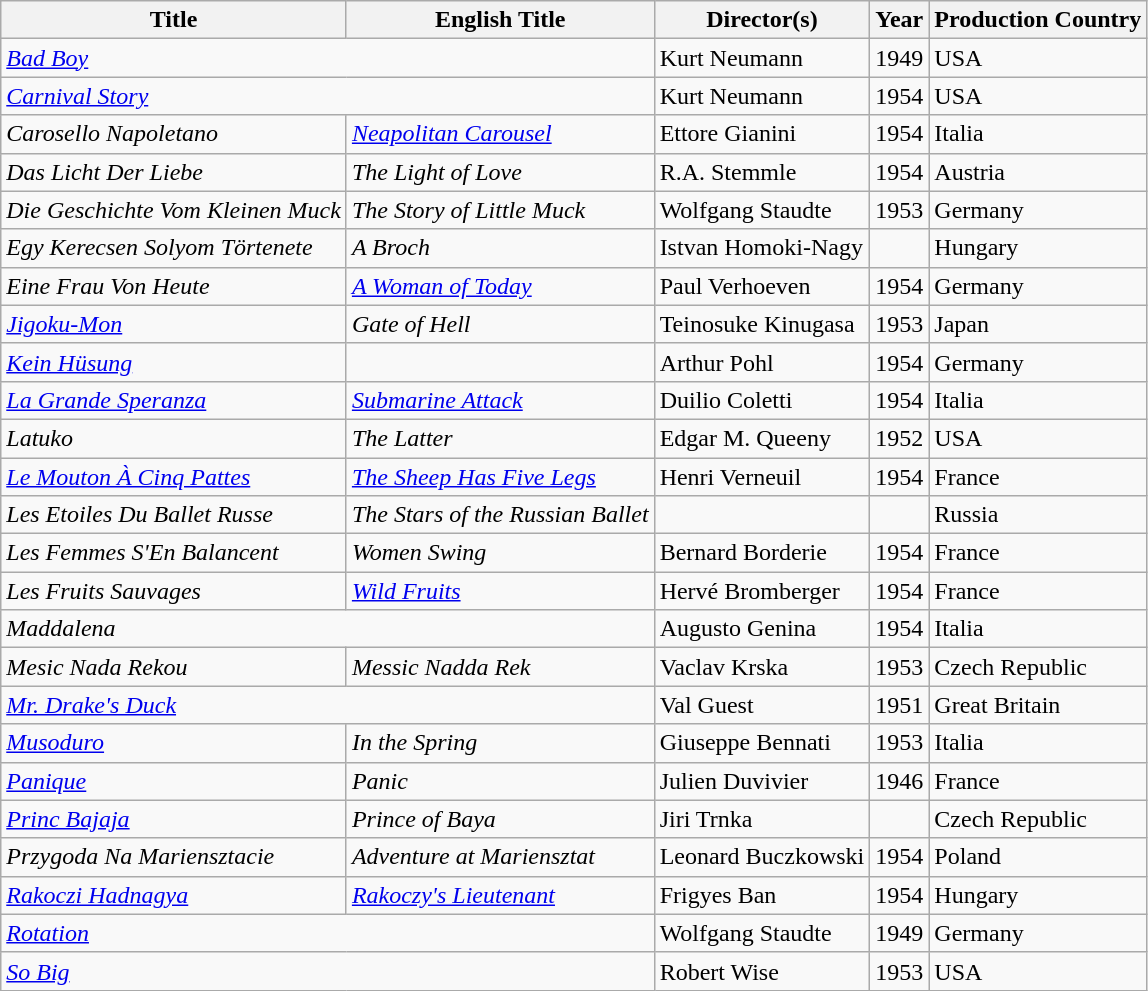<table class="wikitable sortable">
<tr>
<th>Title</th>
<th>English Title</th>
<th>Director(s)</th>
<th>Year</th>
<th>Production Country</th>
</tr>
<tr>
<td colspan="2"><em><a href='#'>Bad Boy</a></em></td>
<td>Kurt Neumann</td>
<td>1949</td>
<td>USA</td>
</tr>
<tr>
<td colspan="2"><em><a href='#'>Carnival Story</a></em></td>
<td>Kurt Neumann</td>
<td>1954</td>
<td>USA</td>
</tr>
<tr>
<td><em>Carosello Napoletano</em></td>
<td><em><a href='#'>Neapolitan Carousel</a></em></td>
<td>Ettore Gianini</td>
<td>1954</td>
<td>Italia</td>
</tr>
<tr>
<td><em>Das Licht Der Liebe</em></td>
<td><em>The Light of Love</em></td>
<td>R.A. Stemmle</td>
<td>1954</td>
<td>Austria</td>
</tr>
<tr>
<td><em>Die Geschichte Vom Kleinen Muck</em></td>
<td><em>The Story of Little Muck</em></td>
<td>Wolfgang Staudte</td>
<td>1953</td>
<td>Germany</td>
</tr>
<tr>
<td><em>Egy Kerecsen Solyom Törtenete</em></td>
<td><em>A Broch</em></td>
<td>Istvan Homoki-Nagy</td>
<td></td>
<td>Hungary</td>
</tr>
<tr>
<td><em>Eine Frau Von Heute</em></td>
<td><em><a href='#'>A Woman of Today</a></em></td>
<td>Paul Verhoeven</td>
<td>1954</td>
<td>Germany</td>
</tr>
<tr>
<td><em><a href='#'>Jigoku-Mon</a></em></td>
<td><em>Gate of Hell</em></td>
<td>Teinosuke Kinugasa</td>
<td>1953</td>
<td>Japan</td>
</tr>
<tr>
<td><em><a href='#'>Kein Hüsung</a></em></td>
<td></td>
<td>Arthur Pohl</td>
<td>1954</td>
<td>Germany</td>
</tr>
<tr>
<td><em><a href='#'>La Grande Speranza</a></em></td>
<td><em><a href='#'>Submarine Attack</a></em></td>
<td>Duilio Coletti</td>
<td>1954</td>
<td>Italia</td>
</tr>
<tr>
<td><em>Latuko</em></td>
<td><em>The Latter</em></td>
<td>Edgar M. Queeny</td>
<td>1952</td>
<td>USA</td>
</tr>
<tr>
<td><em><a href='#'>Le Mouton À Cinq Pattes</a></em></td>
<td><em><a href='#'>The Sheep Has Five Legs</a></em></td>
<td>Henri Verneuil</td>
<td>1954</td>
<td>France</td>
</tr>
<tr>
<td><em>Les Etoiles Du Ballet Russe</em></td>
<td><em>The Stars of the Russian Ballet</em></td>
<td></td>
<td></td>
<td>Russia</td>
</tr>
<tr>
<td><em>Les Femmes S'En Balancent</em></td>
<td><em>Women Swing</em></td>
<td>Bernard Borderie</td>
<td>1954</td>
<td>France</td>
</tr>
<tr>
<td><em>Les Fruits Sauvages</em></td>
<td><em><a href='#'>Wild Fruits</a></em></td>
<td>Hervé Bromberger</td>
<td>1954</td>
<td>France</td>
</tr>
<tr>
<td colspan="2"><em>Maddalena</em></td>
<td>Augusto Genina</td>
<td>1954</td>
<td>Italia</td>
</tr>
<tr>
<td><em>Mesic Nada Rekou</em></td>
<td><em>Messic Nadda Rek</em></td>
<td>Vaclav Krska</td>
<td>1953</td>
<td>Czech Republic</td>
</tr>
<tr>
<td colspan="2"><em><a href='#'>Mr. Drake's Duck</a></em></td>
<td>Val Guest</td>
<td>1951</td>
<td>Great Britain</td>
</tr>
<tr>
<td><em><a href='#'>Musoduro</a></em></td>
<td><em>In the Spring</em></td>
<td>Giuseppe Bennati</td>
<td>1953</td>
<td>Italia</td>
</tr>
<tr>
<td><em><a href='#'>Panique</a></em></td>
<td><em>Panic</em></td>
<td>Julien Duvivier</td>
<td>1946</td>
<td>France</td>
</tr>
<tr>
<td><em><a href='#'>Princ Bajaja</a></em></td>
<td><em>Prince of Baya</em></td>
<td>Jiri Trnka</td>
<td></td>
<td>Czech Republic</td>
</tr>
<tr>
<td><em>Przygoda Na Mariensztacie</em></td>
<td><em>Adventure at Mariensztat</em></td>
<td>Leonard Buczkowski</td>
<td>1954</td>
<td>Poland</td>
</tr>
<tr>
<td><em><a href='#'>Rakoczi Hadnagya</a></em></td>
<td><em><a href='#'>Rakoczy's Lieutenant</a></em></td>
<td>Frigyes Ban</td>
<td>1954</td>
<td>Hungary</td>
</tr>
<tr>
<td colspan="2"><em><a href='#'>Rotation</a></em></td>
<td>Wolfgang Staudte</td>
<td>1949</td>
<td>Germany</td>
</tr>
<tr>
<td colspan="2"><em><a href='#'>So Big</a></em></td>
<td>Robert Wise</td>
<td>1953</td>
<td>USA</td>
</tr>
</table>
